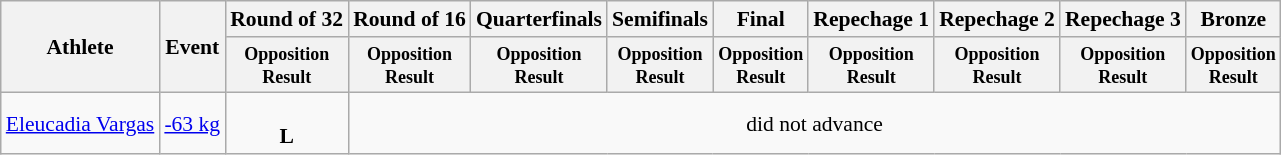<table class="wikitable" style="font-size:90%">
<tr>
<th rowspan="2">Athlete</th>
<th rowspan="2">Event</th>
<th>Round of 32</th>
<th>Round of 16</th>
<th>Quarterfinals</th>
<th>Semifinals</th>
<th>Final</th>
<th>Repechage 1</th>
<th>Repechage 2</th>
<th>Repechage 3</th>
<th>Bronze</th>
</tr>
<tr>
<th style="line-height:1em"><small>Opposition<br>Result</small></th>
<th style="line-height:1em"><small>Opposition<br>Result</small></th>
<th style="line-height:1em"><small>Opposition<br>Result</small></th>
<th style="line-height:1em"><small>Opposition<br>Result</small></th>
<th style="line-height:1em"><small>Opposition<br>Result</small></th>
<th style="line-height:1em"><small>Opposition<br>Result</small></th>
<th style="line-height:1em"><small>Opposition<br>Result</small></th>
<th style="line-height:1em"><small>Opposition<br>Result</small></th>
<th style="line-height:1em"><small>Opposition<br>Result</small></th>
</tr>
<tr>
<td><a href='#'>Eleucadia Vargas</a></td>
<td><a href='#'>-63 kg</a></td>
<td align="center"><br><strong>L</strong></td>
<td align="center" colspan=8>did not advance</td>
</tr>
</table>
